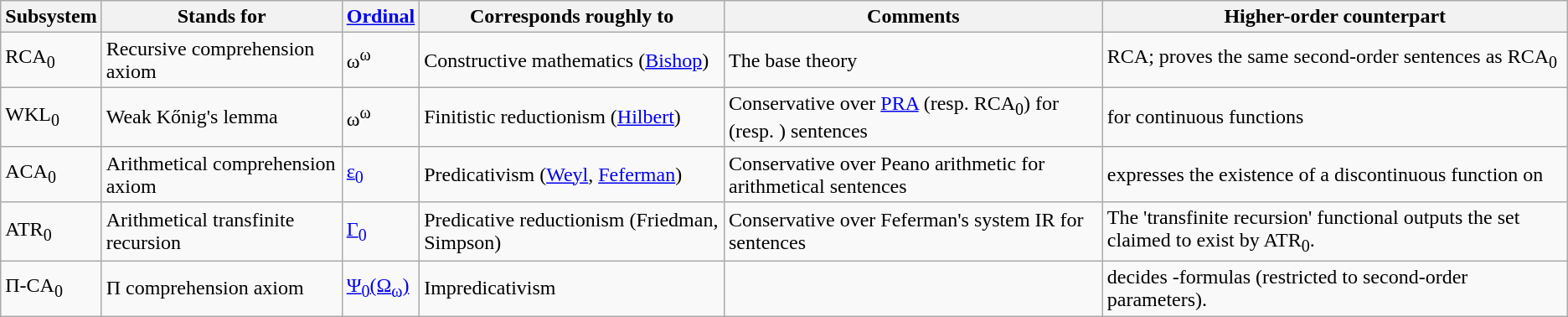<table class="wikitable">
<tr>
<th>Subsystem</th>
<th>Stands for</th>
<th><a href='#'>Ordinal</a></th>
<th>Corresponds roughly to</th>
<th>Comments</th>
<th>Higher-order counterpart</th>
</tr>
<tr>
<td>RCA<sub>0</sub></td>
<td>Recursive comprehension axiom</td>
<td>ω<sup>ω</sup></td>
<td>Constructive mathematics (<a href='#'>Bishop</a>)</td>
<td>The base theory</td>
<td>RCA; proves the same second-order sentences as RCA<sub>0</sub></td>
</tr>
<tr>
<td>WKL<sub>0</sub></td>
<td>Weak Kőnig's lemma</td>
<td>ω<sup>ω</sup></td>
<td>Finitistic reductionism (<a href='#'>Hilbert</a>)</td>
<td>Conservative over <a href='#'>PRA</a> (resp. RCA<sub>0</sub>) for  (resp. ) sentences</td>
<td> for continuous functions</td>
</tr>
<tr>
<td>ACA<sub>0</sub></td>
<td>Arithmetical comprehension axiom</td>
<td><a href='#'>ε<sub>0</sub></a></td>
<td>Predicativism (<a href='#'>Weyl</a>, <a href='#'>Feferman</a>)</td>
<td>Conservative over Peano arithmetic for arithmetical sentences</td>
<td> expresses the existence of a discontinuous function on </td>
</tr>
<tr>
<td>ATR<sub>0</sub></td>
<td>Arithmetical transfinite recursion</td>
<td><a href='#'>Γ<sub>0</sub></a></td>
<td>Predicative reductionism (Friedman, Simpson)</td>
<td>Conservative over Feferman's system IR for  sentences</td>
<td>The 'transfinite recursion' functional outputs the set claimed to exist by ATR<sub>0</sub>.</td>
</tr>
<tr>
<td>Π-CA<sub>0</sub></td>
<td>Π comprehension axiom</td>
<td><a href='#'>Ψ<sub>0</sub>(Ω<sub>ω</sub>)</a></td>
<td>Impredicativism</td>
<td></td>
<td> decides -formulas (restricted to second-order parameters).</td>
</tr>
</table>
